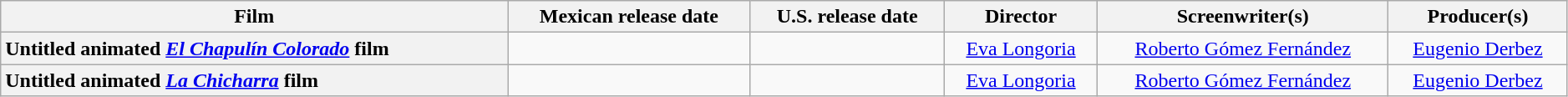<table class="wikitable plainrowheaders" style="text-align:center" border="1" width="99%">
<tr>
<th scope="col">Film</th>
<th scope="col">Mexican release date</th>
<th scope="col">U.S. release date</th>
<th scope="col">Director</th>
<th scope="col">Screenwriter(s)</th>
<th scope="col">Producer(s)</th>
</tr>
<tr>
<th scope="row" style="text-align:left">Untitled animated <em><a href='#'>El Chapulín Colorado</a></em> film</th>
<td></td>
<td></td>
<td><a href='#'>Eva Longoria</a></td>
<td><a href='#'>Roberto Gómez Fernández</a></td>
<td><a href='#'>Eugenio Derbez</a></td>
</tr>
<tr>
<th scope="row" style="text-align:left">Untitled animated <em><a href='#'>La Chicharra</a></em> film</th>
<td></td>
<td></td>
<td><a href='#'>Eva Longoria</a></td>
<td><a href='#'>Roberto Gómez Fernández</a></td>
<td><a href='#'>Eugenio Derbez</a></td>
</tr>
</table>
